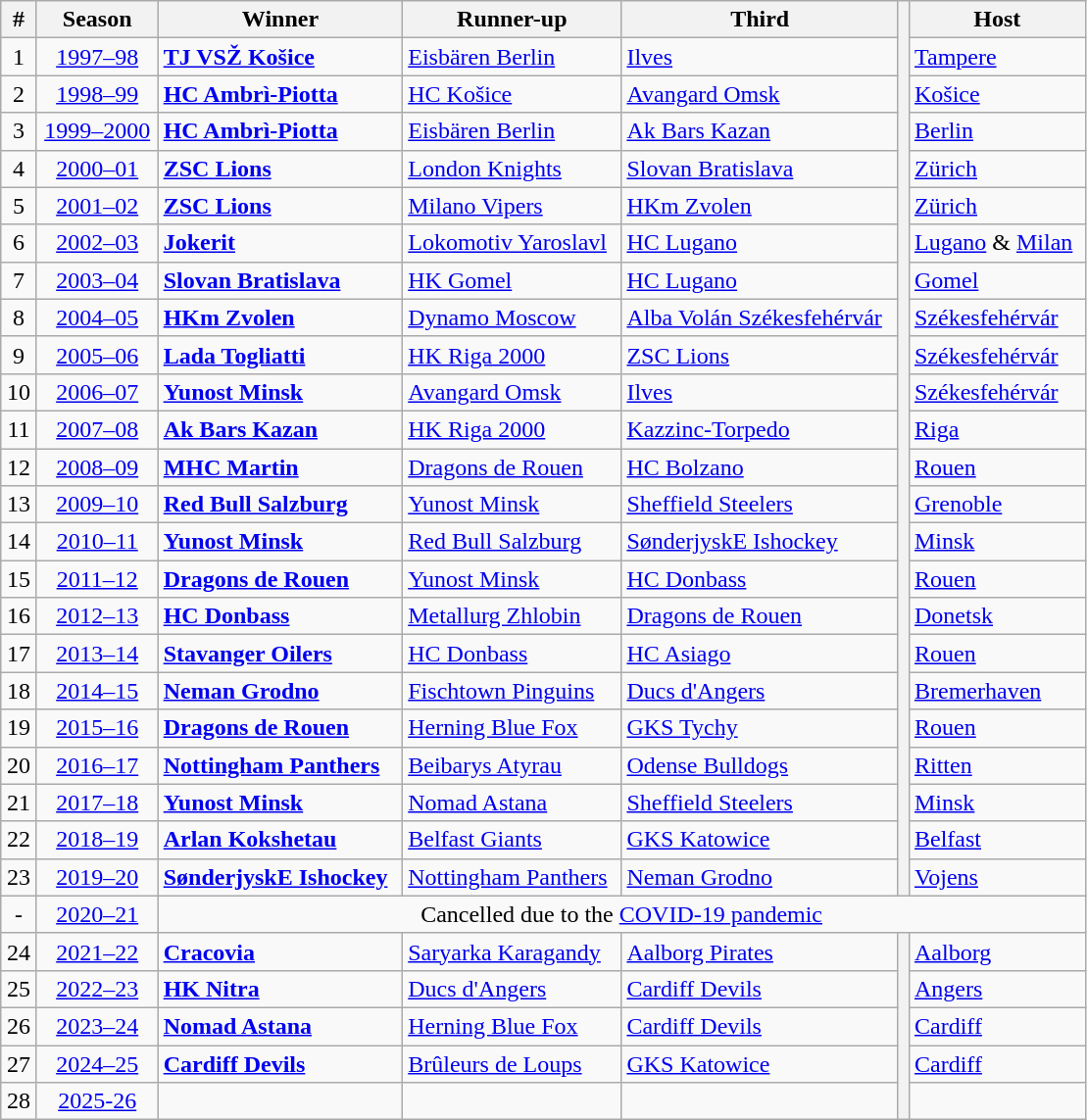<table class="wikitable">
<tr>
<th>#</th>
<th>Season</th>
<th>Winner</th>
<th>Runner-up</th>
<th>Third</th>
<th width=1% rowspan=24></th>
<th>Host</th>
</tr>
<tr>
<td align=center>1</td>
<td align=center><a href='#'>1997–98</a></td>
<td> <strong><a href='#'>TJ VSŽ Košice</a></strong></td>
<td> <a href='#'>Eisbären Berlin</a></td>
<td> <a href='#'>Ilves</a></td>
<td> <a href='#'>Tampere</a></td>
</tr>
<tr>
<td align=center>2</td>
<td align=center><a href='#'>1998–99</a></td>
<td> <strong><a href='#'>HC Ambrì-Piotta</a></strong></td>
<td> <a href='#'>HC Košice</a></td>
<td> <a href='#'>Avangard Omsk</a></td>
<td> <a href='#'>Košice</a></td>
</tr>
<tr>
<td align=center>3</td>
<td align=center><a href='#'>1999–2000</a></td>
<td> <strong><a href='#'>HC Ambrì-Piotta</a></strong></td>
<td> <a href='#'>Eisbären Berlin</a></td>
<td> <a href='#'>Ak Bars Kazan</a></td>
<td> <a href='#'>Berlin</a></td>
</tr>
<tr>
<td align=center>4</td>
<td align=center><a href='#'>2000–01</a></td>
<td> <strong><a href='#'>ZSC Lions</a></strong></td>
<td> <a href='#'>London Knights</a></td>
<td> <a href='#'>Slovan Bratislava</a></td>
<td> <a href='#'>Zürich</a></td>
</tr>
<tr>
<td align=center>5</td>
<td align=center><a href='#'>2001–02</a></td>
<td> <strong><a href='#'>ZSC Lions</a></strong></td>
<td> <a href='#'>Milano Vipers</a></td>
<td> <a href='#'>HKm Zvolen</a></td>
<td> <a href='#'>Zürich</a></td>
</tr>
<tr>
<td align=center>6</td>
<td align=center><a href='#'>2002–03</a></td>
<td> <strong><a href='#'>Jokerit</a></strong></td>
<td> <a href='#'>Lokomotiv Yaroslavl</a></td>
<td> <a href='#'>HC Lugano</a></td>
<td> <a href='#'>Lugano</a> &  <a href='#'>Milan</a></td>
</tr>
<tr>
<td align=center>7</td>
<td align=center><a href='#'>2003–04</a></td>
<td> <strong><a href='#'>Slovan Bratislava</a></strong></td>
<td> <a href='#'>HK Gomel</a></td>
<td> <a href='#'>HC Lugano</a></td>
<td> <a href='#'>Gomel</a></td>
</tr>
<tr>
<td align=center>8</td>
<td align=center><a href='#'>2004–05</a></td>
<td> <strong><a href='#'>HKm Zvolen</a></strong></td>
<td> <a href='#'>Dynamo Moscow</a></td>
<td> <a href='#'>Alba Volán Székesfehérvár</a></td>
<td> <a href='#'>Székesfehérvár</a></td>
</tr>
<tr>
<td align=center>9</td>
<td align=center><a href='#'>2005–06</a></td>
<td> <strong><a href='#'>Lada Togliatti</a></strong></td>
<td> <a href='#'>HK Riga 2000</a></td>
<td> <a href='#'>ZSC Lions</a></td>
<td> <a href='#'>Székesfehérvár</a></td>
</tr>
<tr>
<td align=center>10</td>
<td align=center><a href='#'>2006–07</a></td>
<td> <strong><a href='#'>Yunost Minsk</a></strong></td>
<td> <a href='#'>Avangard Omsk</a></td>
<td> <a href='#'>Ilves</a></td>
<td> <a href='#'>Székesfehérvár</a></td>
</tr>
<tr>
<td align=center>11</td>
<td align=center><a href='#'>2007–08</a></td>
<td> <strong><a href='#'>Ak Bars Kazan</a></strong></td>
<td> <a href='#'>HK Riga 2000</a></td>
<td> <a href='#'>Kazzinc-Torpedo</a></td>
<td> <a href='#'>Riga</a></td>
</tr>
<tr>
<td align=center>12</td>
<td align=center><a href='#'>2008–09</a></td>
<td> <strong><a href='#'>MHC Martin</a></strong></td>
<td> <a href='#'>Dragons de Rouen</a></td>
<td> <a href='#'>HC Bolzano</a></td>
<td> <a href='#'>Rouen</a></td>
</tr>
<tr>
<td align=center>13</td>
<td align=center><a href='#'>2009–10</a></td>
<td> <strong><a href='#'>Red Bull Salzburg</a></strong></td>
<td> <a href='#'>Yunost Minsk</a></td>
<td> <a href='#'>Sheffield Steelers</a></td>
<td> <a href='#'>Grenoble</a></td>
</tr>
<tr>
<td align=center>14</td>
<td align=center><a href='#'>2010–11</a></td>
<td> <strong><a href='#'>Yunost Minsk</a></strong></td>
<td> <a href='#'>Red Bull Salzburg</a></td>
<td> <a href='#'>SønderjyskE Ishockey</a></td>
<td> <a href='#'>Minsk</a></td>
</tr>
<tr>
<td align=center>15</td>
<td align=center><a href='#'>2011–12</a></td>
<td> <strong><a href='#'>Dragons de Rouen</a></strong></td>
<td>  <a href='#'>Yunost Minsk</a></td>
<td> <a href='#'>HC Donbass</a></td>
<td> <a href='#'>Rouen</a></td>
</tr>
<tr>
<td align=center>16</td>
<td align=center><a href='#'>2012–13</a></td>
<td> <strong><a href='#'>HC Donbass</a></strong></td>
<td>  <a href='#'>Metallurg Zhlobin</a></td>
<td>  <a href='#'>Dragons de Rouen</a></td>
<td> <a href='#'>Donetsk</a></td>
</tr>
<tr>
<td align=center>17</td>
<td align=center><a href='#'>2013–14</a></td>
<td> <strong><a href='#'>Stavanger Oilers</a></strong></td>
<td> <a href='#'>HC Donbass</a></td>
<td> <a href='#'>HC Asiago</a></td>
<td> <a href='#'>Rouen</a></td>
</tr>
<tr>
<td align=center>18</td>
<td align=center><a href='#'>2014–15</a></td>
<td> <strong><a href='#'>Neman Grodno</a></strong></td>
<td> <a href='#'>Fischtown Pinguins</a></td>
<td> <a href='#'>Ducs d'Angers</a></td>
<td> <a href='#'>Bremerhaven</a></td>
</tr>
<tr>
<td align=center>19</td>
<td align=center><a href='#'>2015–16</a></td>
<td> <strong><a href='#'>Dragons de Rouen</a></strong></td>
<td> <a href='#'>Herning Blue Fox</a></td>
<td> <a href='#'>GKS Tychy</a></td>
<td> <a href='#'>Rouen</a></td>
</tr>
<tr>
<td align=center>20</td>
<td align=center><a href='#'>2016–17</a></td>
<td> <strong><a href='#'>Nottingham Panthers</a></strong></td>
<td> <a href='#'>Beibarys Atyrau</a></td>
<td> <a href='#'>Odense Bulldogs</a></td>
<td> <a href='#'>Ritten</a></td>
</tr>
<tr>
<td align=center>21</td>
<td align=center><a href='#'>2017–18</a></td>
<td> <strong><a href='#'>Yunost Minsk</a></strong></td>
<td> <a href='#'>Nomad Astana</a></td>
<td> <a href='#'>Sheffield Steelers</a></td>
<td> <a href='#'>Minsk</a></td>
</tr>
<tr>
<td align=center>22</td>
<td align=center><a href='#'>2018–19</a></td>
<td> <strong><a href='#'>Arlan Kokshetau</a></strong></td>
<td> <a href='#'>Belfast Giants</a></td>
<td> <a href='#'>GKS Katowice</a></td>
<td> <a href='#'>Belfast</a></td>
</tr>
<tr>
<td align=center>23</td>
<td align=center><a href='#'>2019–20</a></td>
<td> <strong><a href='#'>SønderjyskE Ishockey</a></strong></td>
<td> <a href='#'>Nottingham Panthers</a></td>
<td> <a href='#'>Neman Grodno</a></td>
<td> <a href='#'>Vojens</a></td>
</tr>
<tr>
<td align=center>-</td>
<td align=center><a href='#'>2020–21</a></td>
<td colspan=5 align=center>Cancelled due to the <a href='#'>COVID-19 pandemic</a></td>
</tr>
<tr>
<td align=center>24</td>
<td align=center><a href='#'>2021–22</a></td>
<td> <strong><a href='#'>Cracovia</a></strong></td>
<td> <a href='#'>Saryarka Karagandy</a></td>
<td> <a href='#'>Aalborg Pirates</a></td>
<th rowspan="5" width="1%"></th>
<td> <a href='#'>Aalborg</a></td>
</tr>
<tr>
<td align=center>25</td>
<td align=center><a href='#'>2022–23</a></td>
<td> <strong><a href='#'>HK Nitra</a></strong></td>
<td> <a href='#'>Ducs d'Angers</a></td>
<td> <a href='#'>Cardiff Devils</a></td>
<td> <a href='#'>Angers</a></td>
</tr>
<tr>
<td align=center>26</td>
<td align=center><a href='#'>2023–24</a></td>
<td> <strong><a href='#'>Nomad Astana</a></strong></td>
<td> <a href='#'>Herning Blue Fox</a></td>
<td> <a href='#'>Cardiff Devils</a></td>
<td> <a href='#'>Cardiff</a></td>
</tr>
<tr>
<td align=center>27</td>
<td align=center><a href='#'>2024–25</a></td>
<td> <strong><a href='#'>Cardiff Devils</a></strong></td>
<td> <a href='#'>Brûleurs de Loups</a></td>
<td> <a href='#'>GKS Katowice</a></td>
<td> <a href='#'>Cardiff</a></td>
</tr>
<tr>
<td align=center>28</td>
<td align=center><a href='#'>2025-26</a></td>
<td></td>
<td></td>
<td></td>
</tr>
</table>
